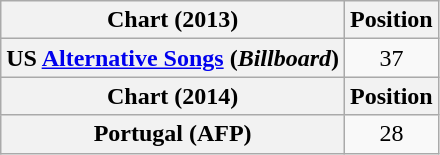<table class="wikitable sortable plainrowheaders" style="text-align:center">
<tr>
<th scope="col">Chart (2013)</th>
<th scope="col">Position</th>
</tr>
<tr>
<th scope="row">US <a href='#'>Alternative Songs</a> (<em>Billboard</em>)</th>
<td>37</td>
</tr>
<tr>
<th scope="col">Chart (2014)</th>
<th scope="col">Position</th>
</tr>
<tr>
<th scope="row">Portugal (AFP)</th>
<td>28</td>
</tr>
</table>
